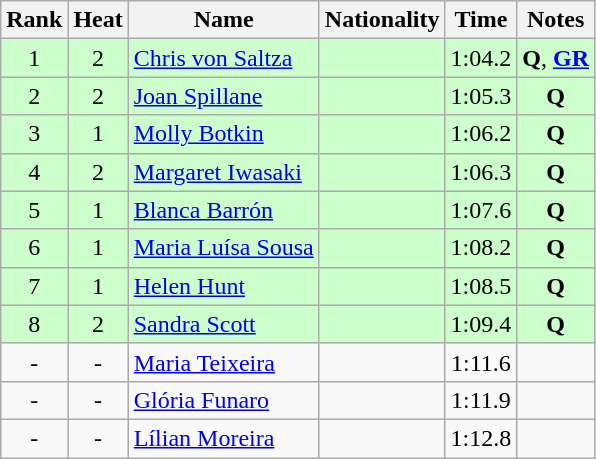<table class="wikitable sortable" style="text-align:center">
<tr>
<th>Rank</th>
<th>Heat</th>
<th>Name</th>
<th>Nationality</th>
<th>Time</th>
<th>Notes</th>
</tr>
<tr bgcolor=ccffcc>
<td>1</td>
<td>2</td>
<td align=left><a href='#'>Chris von Saltza</a></td>
<td align=left></td>
<td>1:04.2</td>
<td><strong>Q</strong>, <strong><a href='#'>GR</a></strong></td>
</tr>
<tr bgcolor=ccffcc>
<td>2</td>
<td>2</td>
<td align=left><a href='#'>Joan Spillane</a></td>
<td align=left></td>
<td>1:05.3</td>
<td><strong>Q</strong></td>
</tr>
<tr bgcolor=ccffcc>
<td>3</td>
<td>1</td>
<td align=left><a href='#'>Molly Botkin</a></td>
<td align=left></td>
<td>1:06.2</td>
<td><strong>Q</strong></td>
</tr>
<tr bgcolor=ccffcc>
<td>4</td>
<td>2</td>
<td align=left><a href='#'>Margaret Iwasaki</a></td>
<td align=left></td>
<td>1:06.3</td>
<td><strong>Q</strong></td>
</tr>
<tr bgcolor=ccffcc>
<td>5</td>
<td>1</td>
<td align=left><a href='#'>Blanca Barrón</a></td>
<td align=left></td>
<td>1:07.6</td>
<td><strong>Q</strong></td>
</tr>
<tr bgcolor=ccffcc>
<td>6</td>
<td>1</td>
<td align=left><a href='#'>Maria Luísa Sousa</a></td>
<td align=left></td>
<td>1:08.2</td>
<td><strong>Q</strong></td>
</tr>
<tr bgcolor=ccffcc>
<td>7</td>
<td>1</td>
<td align=left><a href='#'>Helen Hunt</a></td>
<td align=left></td>
<td>1:08.5</td>
<td><strong>Q</strong></td>
</tr>
<tr bgcolor=ccffcc>
<td>8</td>
<td>2</td>
<td align=left><a href='#'>Sandra Scott</a></td>
<td align=left></td>
<td>1:09.4</td>
<td><strong>Q</strong></td>
</tr>
<tr>
<td>-</td>
<td>-</td>
<td align=left><a href='#'>Maria Teixeira</a></td>
<td align=left></td>
<td>1:11.6</td>
<td></td>
</tr>
<tr>
<td>-</td>
<td>-</td>
<td align=left><a href='#'>Glória Funaro</a></td>
<td align=left></td>
<td>1:11.9</td>
<td></td>
</tr>
<tr>
<td>-</td>
<td>-</td>
<td align=left><a href='#'>Lílian Moreira</a></td>
<td align=left></td>
<td>1:12.8</td>
<td></td>
</tr>
</table>
